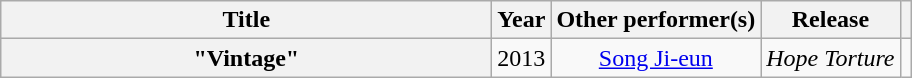<table class="wikitable plainrowheaders" style="text-align:center;" border="1">
<tr>
<th scope="col" style="width:20em;">Title</th>
<th scope="col">Year</th>
<th scope="col">Other performer(s)</th>
<th scope="col">Release</th>
<th scope="col"></th>
</tr>
<tr>
<th scope="row">"Vintage"</th>
<td>2013</td>
<td><a href='#'>Song Ji-eun</a></td>
<td><em>Hope Torture</em></td>
<td></td>
</tr>
</table>
